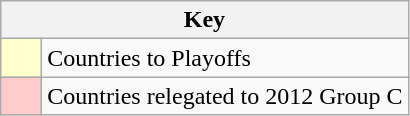<table class="wikitable" style="text-align: center;">
<tr>
<th colspan=2>Key</th>
</tr>
<tr>
<td style="background:#ffffcc; width:20px;"></td>
<td align=left>Countries to Playoffs</td>
</tr>
<tr>
<td style="background:#ffcccc; width:20px;"></td>
<td align=left>Countries relegated to 2012 Group C</td>
</tr>
</table>
